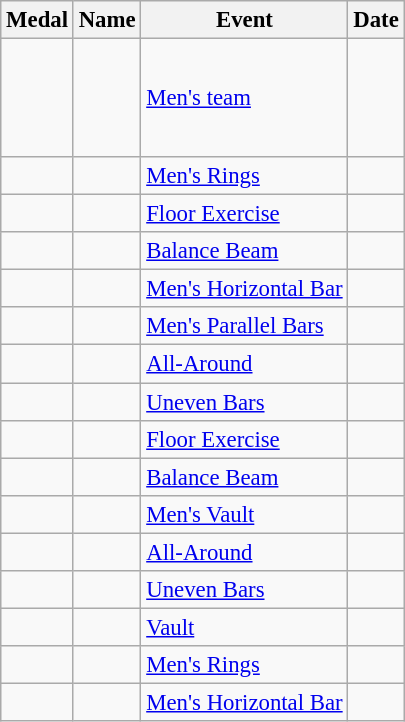<table class="wikitable sortable" style="font-size:95%">
<tr>
<th>Medal</th>
<th>Name</th>
<th>Event</th>
<th>Date</th>
</tr>
<tr>
<td></td>
<td><br><br><br><br></td>
<td><a href='#'>Men's team</a></td>
<td></td>
</tr>
<tr>
<td></td>
<td></td>
<td><a href='#'>Men's Rings</a></td>
<td></td>
</tr>
<tr>
<td></td>
<td></td>
<td><a href='#'>Floor Exercise</a></td>
<td></td>
</tr>
<tr>
<td></td>
<td></td>
<td><a href='#'>Balance Beam</a></td>
<td></td>
</tr>
<tr>
<td></td>
<td></td>
<td><a href='#'>Men's Horizontal Bar</a></td>
<td></td>
</tr>
<tr>
<td></td>
<td></td>
<td><a href='#'>Men's Parallel Bars</a></td>
<td></td>
</tr>
<tr>
<td></td>
<td></td>
<td><a href='#'>All-Around</a></td>
<td></td>
</tr>
<tr>
<td></td>
<td></td>
<td><a href='#'>Uneven Bars</a></td>
<td></td>
</tr>
<tr>
<td></td>
<td></td>
<td><a href='#'>Floor Exercise</a></td>
<td></td>
</tr>
<tr>
<td></td>
<td></td>
<td><a href='#'>Balance Beam</a></td>
<td></td>
</tr>
<tr>
<td></td>
<td></td>
<td><a href='#'>Men's Vault</a></td>
<td></td>
</tr>
<tr>
<td></td>
<td></td>
<td><a href='#'>All-Around</a></td>
<td></td>
</tr>
<tr>
<td></td>
<td></td>
<td><a href='#'>Uneven Bars</a></td>
<td></td>
</tr>
<tr>
<td></td>
<td></td>
<td><a href='#'>Vault</a></td>
<td></td>
</tr>
<tr>
<td></td>
<td></td>
<td><a href='#'>Men's Rings</a></td>
<td></td>
</tr>
<tr>
<td></td>
<td></td>
<td><a href='#'>Men's Horizontal Bar</a></td>
<td></td>
</tr>
</table>
